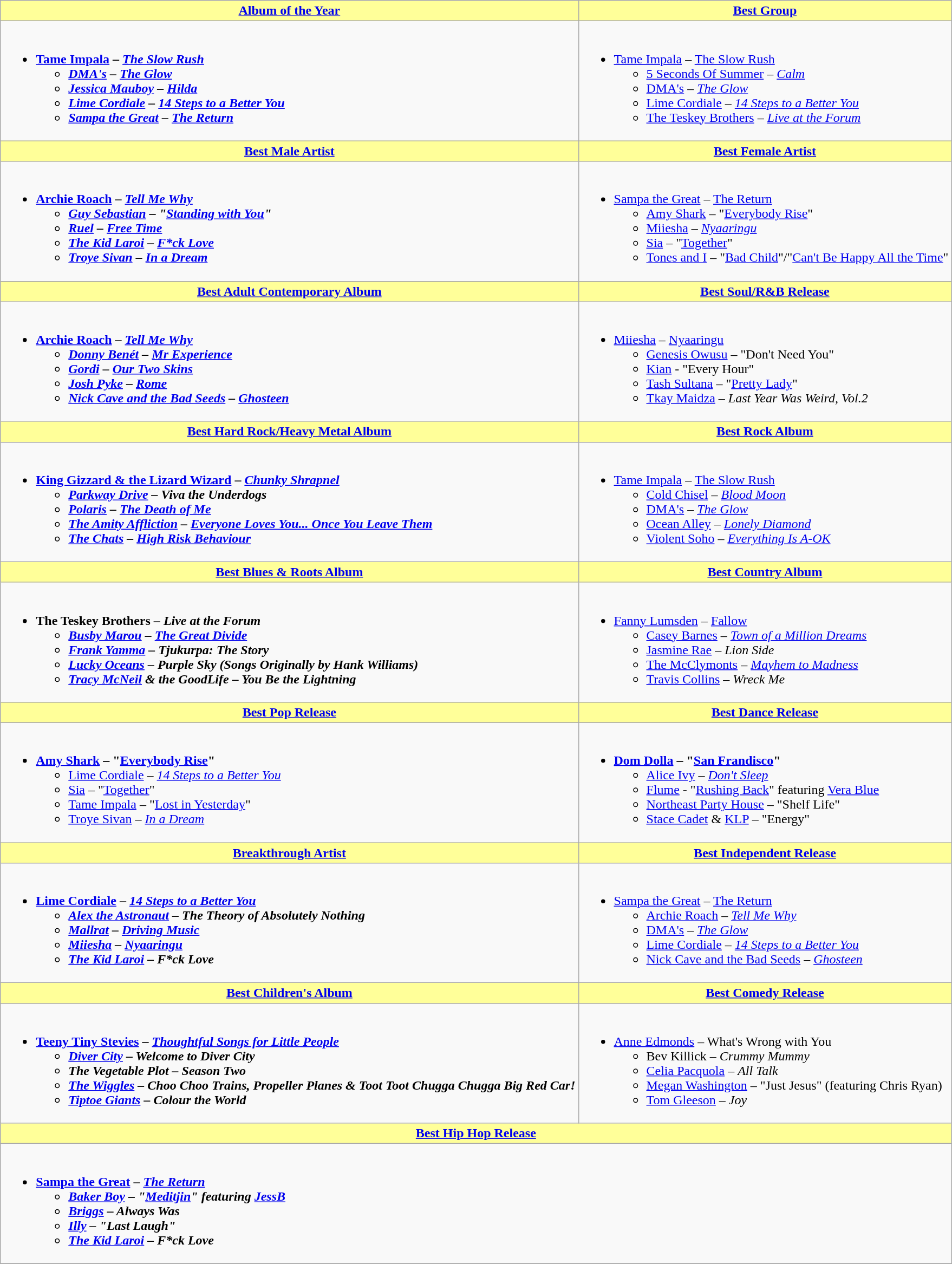<table class=wikitable style="width=100%">
<tr>
<th style="background:#ff9; width=;"50%"><a href='#'>Album of the Year</a></th>
<th style="background:#ff9; width=;"50%"><a href='#'>Best Group</a></th>
</tr>
<tr>
<td><br><ul><li><strong><a href='#'>Tame Impala</a> – <em><a href='#'>The Slow Rush</a><strong><em><ul><li><a href='#'>DMA's</a> – </em><a href='#'>The Glow</a><em></li><li><a href='#'>Jessica Mauboy</a> – </em><a href='#'>Hilda</a><em></li><li><a href='#'>Lime Cordiale</a> – </em><a href='#'>14 Steps to a Better You</a><em></li><li><a href='#'>Sampa the Great</a> – </em><a href='#'>The Return</a><em></li></ul></li></ul></td>
<td><br><ul><li></strong><a href='#'>Tame Impala</a> – </em><a href='#'>The Slow Rush</a></em></strong><ul><li><a href='#'>5 Seconds Of Summer</a> – <em><a href='#'>Calm</a></em></li><li><a href='#'>DMA's</a> – <em><a href='#'>The Glow</a></em></li><li><a href='#'>Lime Cordiale</a> – <em><a href='#'>14 Steps to a Better You</a></em></li><li><a href='#'>The Teskey Brothers</a> – <em><a href='#'>Live at the Forum</a></em></li></ul></li></ul></td>
</tr>
<tr>
<th style="background:#ff9; width=;"50%"><a href='#'>Best Male Artist</a></th>
<th style="background:#ff9; width=;"50%"><a href='#'>Best Female Artist</a></th>
</tr>
<tr>
<td><br><ul><li><strong><a href='#'>Archie Roach</a> – <em><a href='#'>Tell Me Why</a><strong><em><ul><li><a href='#'>Guy Sebastian</a> – "<a href='#'>Standing with You</a>"</li><li><a href='#'>Ruel</a> – </em><a href='#'>Free Time</a><em></li><li><a href='#'>The Kid Laroi</a> – </em><a href='#'>F*ck Love</a><em></li><li><a href='#'>Troye Sivan</a> – </em><a href='#'>In a Dream</a><em></li></ul></li></ul></td>
<td><br><ul><li></strong><a href='#'>Sampa the Great</a> – </em><a href='#'>The Return</a></em></strong><ul><li><a href='#'>Amy Shark</a> – "<a href='#'>Everybody Rise</a>"</li><li><a href='#'>Miiesha</a> – <em><a href='#'>Nyaaringu</a></em></li><li><a href='#'>Sia</a> – "<a href='#'>Together</a>"</li><li><a href='#'>Tones and I</a> – "<a href='#'>Bad Child</a>"/"<a href='#'>Can't Be Happy All the Time</a>"</li></ul></li></ul></td>
</tr>
<tr>
<th style="background:#ff9; width=;"50%"><a href='#'>Best Adult Contemporary Album</a></th>
<th style="background:#ff9; width=;"50%"><a href='#'>Best Soul/R&B Release</a></th>
</tr>
<tr>
<td><br><ul><li><strong><a href='#'>Archie Roach</a> – <em><a href='#'>Tell Me Why</a><strong><em><ul><li><a href='#'>Donny Benét</a> – </em><a href='#'>Mr Experience</a><em></li><li><a href='#'>Gordi</a> – </em><a href='#'>Our Two Skins</a><em></li><li><a href='#'>Josh Pyke</a> – </em><a href='#'>Rome</a><em></li><li><a href='#'>Nick Cave and the Bad Seeds</a> – </em><a href='#'>Ghosteen</a><em></li></ul></li></ul></td>
<td><br><ul><li></strong><a href='#'>Miiesha</a> – </em><a href='#'>Nyaaringu</a></em></strong><ul><li><a href='#'>Genesis Owusu</a> – "Don't Need You"</li><li><a href='#'>Kian</a> - "Every Hour"</li><li><a href='#'>Tash Sultana</a> – "<a href='#'>Pretty Lady</a>"</li><li><a href='#'>Tkay Maidza</a> – <em>Last Year Was Weird, Vol.2</em></li></ul></li></ul></td>
</tr>
<tr>
<th style="background:#ff9; width=;"50%"><a href='#'>Best Hard Rock/Heavy Metal Album</a></th>
<th style="background:#ff9; width=;"50%"><a href='#'>Best Rock Album</a></th>
</tr>
<tr>
<td><br><ul><li><strong><a href='#'>King Gizzard & the Lizard Wizard</a> – <em><a href='#'>Chunky Shrapnel</a><strong><em><ul><li><a href='#'>Parkway Drive</a> – </em>Viva the Underdogs<em></li><li><a href='#'>Polaris</a> – </em><a href='#'>The Death of Me</a><em></li><li><a href='#'>The Amity Affliction</a> – </em><a href='#'>Everyone Loves You... Once You Leave Them</a><em></li><li><a href='#'>The Chats</a> – </em><a href='#'>High Risk Behaviour</a><em></li></ul></li></ul></td>
<td><br><ul><li></strong><a href='#'>Tame Impala</a> – </em><a href='#'>The Slow Rush</a></em></strong><ul><li><a href='#'>Cold Chisel</a> – <em><a href='#'>Blood Moon</a></em></li><li><a href='#'>DMA's</a> – <em><a href='#'>The Glow</a></em></li><li><a href='#'>Ocean Alley</a> – <em><a href='#'>Lonely Diamond</a></em></li><li><a href='#'>Violent Soho</a> – <em><a href='#'>Everything Is A-OK</a></em></li></ul></li></ul></td>
</tr>
<tr>
<th style="background:#ff9; width=;"50%"><a href='#'>Best Blues & Roots Album</a></th>
<th style="background:#ff9; width=;"50%"><a href='#'>Best Country Album</a></th>
</tr>
<tr>
<td><br><ul><li><strong>The Teskey Brothers – <em>Live at the Forum<strong><em><ul><li><a href='#'>Busby Marou</a> – </em><a href='#'>The Great Divide</a><em></li><li><a href='#'>Frank Yamma</a> – </em>Tjukurpa: The Story<em></li><li><a href='#'>Lucky Oceans</a> – </em>Purple Sky (Songs Originally by Hank Williams)<em></li><li><a href='#'>Tracy McNeil</a> & the GoodLife – </em>You Be the Lightning<em></li></ul></li></ul></td>
<td><br><ul><li></strong><a href='#'>Fanny Lumsden</a> – </em><a href='#'>Fallow</a></em></strong><ul><li><a href='#'>Casey Barnes</a> – <em><a href='#'>Town of a Million Dreams</a></em></li><li><a href='#'>Jasmine Rae</a> – <em>Lion Side</em></li><li><a href='#'>The McClymonts</a> – <em><a href='#'>Mayhem to Madness</a></em></li><li><a href='#'>Travis Collins</a> – <em>Wreck Me</em></li></ul></li></ul></td>
</tr>
<tr>
<th style="background:#ff9; width=;"50%"><a href='#'>Best Pop Release</a></th>
<th style="background:#ff9; width=;"50%"><a href='#'>Best Dance Release</a></th>
</tr>
<tr>
<td><br><ul><li><strong><a href='#'>Amy Shark</a> – "<a href='#'>Everybody Rise</a>"</strong><ul><li><a href='#'>Lime Cordiale</a> – <em><a href='#'>14 Steps to a Better You</a></em></li><li><a href='#'>Sia</a> – "<a href='#'>Together</a>"</li><li><a href='#'>Tame Impala</a> – "<a href='#'>Lost in Yesterday</a>"</li><li><a href='#'>Troye Sivan</a> – <em><a href='#'>In a Dream</a></em></li></ul></li></ul></td>
<td><br><ul><li><strong><a href='#'>Dom Dolla</a> – "<a href='#'>San Frandisco</a>"</strong><ul><li><a href='#'>Alice Ivy</a> – <em><a href='#'>Don't Sleep</a></em></li><li><a href='#'>Flume</a> - "<a href='#'>Rushing Back</a>" featuring <a href='#'>Vera Blue</a></li><li><a href='#'>Northeast Party House</a> – "Shelf Life"</li><li><a href='#'>Stace Cadet</a> & <a href='#'>KLP</a> – "Energy"</li></ul></li></ul></td>
</tr>
<tr>
<th style="background:#ff9; width=;"50%"><a href='#'>Breakthrough Artist</a></th>
<th style="background:#ff9; width=;"50%"><a href='#'>Best Independent Release</a></th>
</tr>
<tr>
<td><br><ul><li><strong><a href='#'>Lime Cordiale</a> – <em><a href='#'>14 Steps to a Better You</a><strong><em><ul><li><a href='#'>Alex the Astronaut</a> – </em>The Theory of Absolutely Nothing<em></li><li><a href='#'>Mallrat</a> – </em><a href='#'>Driving Music</a><em></li><li><a href='#'>Miiesha</a> – </em><a href='#'>Nyaaringu</a><em></li><li><a href='#'>The Kid Laroi</a> – </em>F*ck Love<em></li></ul></li></ul></td>
<td><br><ul><li></strong><a href='#'>Sampa the Great</a> – </em><a href='#'>The Return</a></em></strong><ul><li><a href='#'>Archie Roach</a> – <em><a href='#'>Tell Me Why</a></em></li><li><a href='#'>DMA's</a> – <em><a href='#'>The Glow</a></em></li><li><a href='#'>Lime Cordiale</a> – <em><a href='#'>14 Steps to a Better You</a></em></li><li><a href='#'>Nick Cave and the Bad Seeds</a> – <em><a href='#'>Ghosteen</a></em></li></ul></li></ul></td>
</tr>
<tr>
<th style="background:#ff9; width=;"50%"><a href='#'>Best Children's Album</a></th>
<th style="background:#ff9; width=;"50%"><a href='#'>Best Comedy Release</a></th>
</tr>
<tr>
<td><br><ul><li><strong><a href='#'>Teeny Tiny Stevies</a> – <em><a href='#'>Thoughtful Songs for Little People</a><strong><em><ul><li><a href='#'>Diver City</a> – </em>Welcome to Diver City<em></li><li>The Vegetable Plot – </em>Season Two<em></li><li><a href='#'>The Wiggles</a> – </em>Choo Choo Trains, Propeller Planes & Toot Toot Chugga Chugga Big Red Car!<em></li><li><a href='#'>Tiptoe Giants</a> – </em>Colour the World<em></li></ul></li></ul></td>
<td><br><ul><li></strong><a href='#'>Anne Edmonds</a> – </em>What's Wrong with You</em></strong><ul><li>Bev Killick – <em>Crummy Mummy</em></li><li><a href='#'>Celia Pacquola</a> – <em>All Talk</em></li><li><a href='#'>Megan Washington</a> – "Just Jesus" (featuring Chris Ryan)</li><li><a href='#'>Tom Gleeson</a> – <em>Joy</em></li></ul></li></ul></td>
</tr>
<tr>
<th colspan="2" style="background:#ff9; width=;" ! 50% "><a href='#'>Best Hip Hop Release</a></th>
</tr>
<tr>
<td colspan="2"><br><ul><li><strong><a href='#'>Sampa the Great</a> – <em><a href='#'>The Return</a><strong><em><ul><li><a href='#'>Baker Boy</a> – "<a href='#'>Meditjin</a>" featuring <a href='#'>JessB</a></li><li><a href='#'>Briggs</a> – </em>Always Was<em></li><li><a href='#'>Illy</a> – "Last Laugh"</li><li><a href='#'>The Kid Laroi</a> – </em>F*ck Love<em></li></ul></li></ul></td>
</tr>
<tr>
</tr>
</table>
